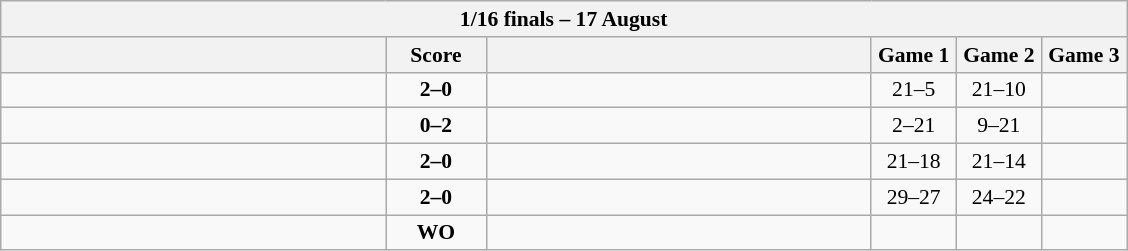<table class="wikitable" style="text-align: center; font-size:90% ">
<tr>
<th colspan=6>1/16 finals – 17 August</th>
</tr>
<tr>
<th align="right" width="250"></th>
<th width="60">Score</th>
<th align="left" width="250"></th>
<th width="50">Game 1</th>
<th width="50">Game 2</th>
<th width="50">Game 3</th>
</tr>
<tr>
<td align=left><strong><br></strong></td>
<td align=center><strong>2–0</strong></td>
<td align=left><br></td>
<td>21–5</td>
<td>21–10</td>
<td></td>
</tr>
<tr>
<td align=left><br></td>
<td align=center><strong>0–2</strong></td>
<td align=left><strong><br></strong></td>
<td>2–21</td>
<td>9–21</td>
<td></td>
</tr>
<tr>
<td align=left><strong><br></strong></td>
<td align=center><strong>2–0</strong></td>
<td align=left><br></td>
<td>21–18</td>
<td>21–14</td>
<td></td>
</tr>
<tr>
<td align=left><strong><br></strong></td>
<td align=center><strong>2–0</strong></td>
<td align=left><br></td>
<td>29–27</td>
<td>24–22</td>
<td></td>
</tr>
<tr>
<td align=left><br></td>
<td align=center><strong>WO</strong></td>
<td align=left><strong><br></strong></td>
<td></td>
<td></td>
<td></td>
</tr>
</table>
